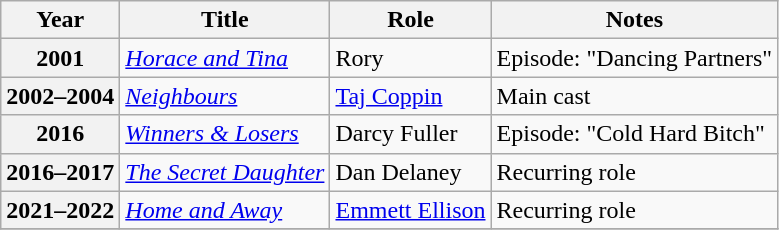<table class="wikitable plainrowheaders sortable">
<tr>
<th scope="col">Year</th>
<th scope="col">Title</th>
<th scope="col">Role</th>
<th scope="col" class="unsortable">Notes</th>
</tr>
<tr>
<th scope="row">2001</th>
<td><em><a href='#'>Horace and Tina</a></em></td>
<td>Rory</td>
<td>Episode: "Dancing Partners"</td>
</tr>
<tr>
<th scope="row">2002–2004</th>
<td><em><a href='#'>Neighbours</a></em></td>
<td><a href='#'>Taj Coppin</a></td>
<td>Main cast</td>
</tr>
<tr>
<th scope="row">2016</th>
<td><em><a href='#'>Winners & Losers</a></em></td>
<td>Darcy Fuller</td>
<td>Episode: "Cold Hard Bitch"</td>
</tr>
<tr>
<th scope="row">2016–2017</th>
<td><em><a href='#'>The Secret Daughter</a></em></td>
<td>Dan Delaney</td>
<td>Recurring role</td>
</tr>
<tr>
<th scope="row">2021–2022</th>
<td><em><a href='#'>Home and Away</a></em></td>
<td><a href='#'>Emmett Ellison</a></td>
<td>Recurring role</td>
</tr>
<tr>
</tr>
</table>
